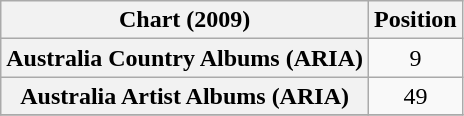<table class="wikitable sortable plainrowheaders" style="text-align:center">
<tr>
<th scope="col">Chart (2009)</th>
<th scope="col">Position</th>
</tr>
<tr>
<th scope="row">Australia Country Albums (ARIA) </th>
<td>9</td>
</tr>
<tr>
<th scope="row">Australia Artist Albums (ARIA) </th>
<td>49</td>
</tr>
<tr>
</tr>
</table>
